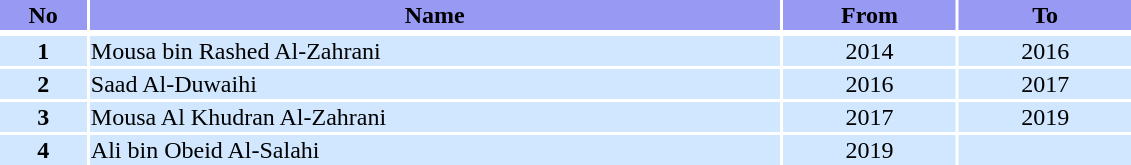<table width=60%>
<tr bgcolor=#9799F3>
<th width=5%>No</th>
<th width=40%>Name</th>
<th width=10%>From</th>
<th width=10%>To</th>
</tr>
<tr>
</tr>
<tr bgcolor=#D0E7FF>
<td align=center><strong>1</strong></td>
<td align=Left> Mousa bin Rashed Al-Zahrani</td>
<td align=center>2014</td>
<td align=center>2016</td>
</tr>
<tr bgcolor=#D0E7FF>
<td align=center><strong>2</strong></td>
<td align=Left> Saad Al-Duwaihi</td>
<td align=center>2016</td>
<td align=center>2017</td>
</tr>
<tr bgcolor=#D0E7FF>
<td align=center><strong>3</strong></td>
<td align=Left> Mousa Al Khudran Al-Zahrani</td>
<td align=center>2017</td>
<td align=center>2019</td>
</tr>
<tr bgcolor=#D0E7FF>
<td align=center><strong>4</strong></td>
<td align=Left> Ali bin Obeid Al-Salahi</td>
<td align=center>2019</td>
<td align=center></td>
</tr>
</table>
